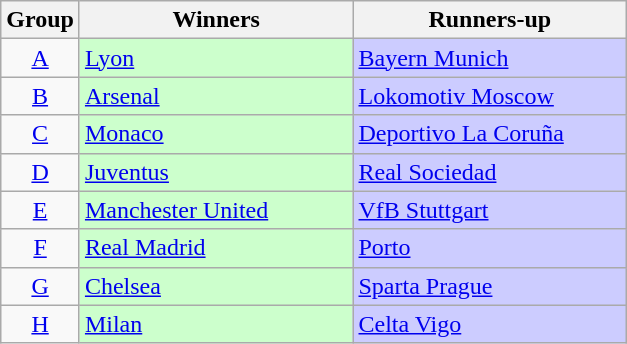<table class="wikitable">
<tr>
<th>Group</th>
<th width=175>Winners</th>
<th width=175>Runners-up</th>
</tr>
<tr>
<td align="center"><a href='#'>A</a></td>
<td bgcolor="#ccffcc"> <a href='#'>Lyon</a></td>
<td bgcolor="#ccccff"> <a href='#'>Bayern Munich</a></td>
</tr>
<tr>
<td align="center"><a href='#'>B</a></td>
<td bgcolor="#ccffcc"> <a href='#'>Arsenal</a></td>
<td bgcolor="#ccccff"> <a href='#'>Lokomotiv Moscow</a></td>
</tr>
<tr>
<td align="center"><a href='#'>C</a></td>
<td bgcolor="#ccffcc"> <a href='#'>Monaco</a></td>
<td bgcolor="#ccccff"> <a href='#'>Deportivo La Coruña</a></td>
</tr>
<tr>
<td align="center"><a href='#'>D</a></td>
<td bgcolor="#ccffcc"> <a href='#'>Juventus</a></td>
<td bgcolor="#ccccff"> <a href='#'>Real Sociedad</a></td>
</tr>
<tr>
<td align="center"><a href='#'>E</a></td>
<td bgcolor="#ccffcc"> <a href='#'>Manchester United</a></td>
<td bgcolor="#ccccff"> <a href='#'>VfB Stuttgart</a></td>
</tr>
<tr>
<td align="center"><a href='#'>F</a></td>
<td bgcolor="#ccffcc"> <a href='#'>Real Madrid</a></td>
<td bgcolor="#ccccff"> <a href='#'>Porto</a></td>
</tr>
<tr>
<td align="center"><a href='#'>G</a></td>
<td bgcolor="#ccffcc"> <a href='#'>Chelsea</a></td>
<td bgcolor="#ccccff"> <a href='#'>Sparta Prague</a></td>
</tr>
<tr>
<td align="center"><a href='#'>H</a></td>
<td bgcolor="#ccffcc"> <a href='#'>Milan</a></td>
<td bgcolor="#ccccff"> <a href='#'>Celta Vigo</a></td>
</tr>
</table>
